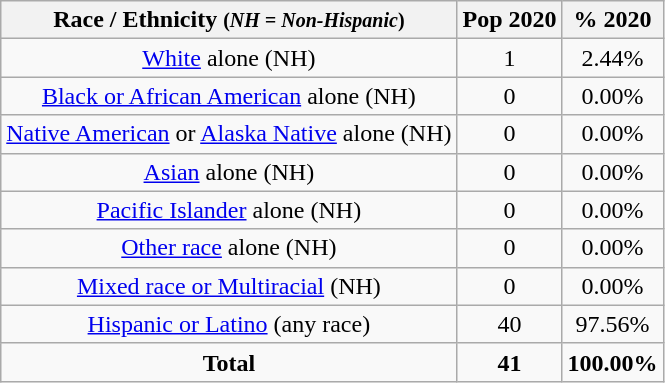<table class="wikitable" style="text-align:center;">
<tr>
<th>Race / Ethnicity <small>(<em>NH = Non-Hispanic</em>)</small></th>
<th>Pop 2020</th>
<th>% 2020</th>
</tr>
<tr>
<td><a href='#'>White</a> alone (NH)</td>
<td>1</td>
<td>2.44%</td>
</tr>
<tr>
<td><a href='#'>Black or African American</a> alone (NH)</td>
<td>0</td>
<td>0.00%</td>
</tr>
<tr>
<td><a href='#'>Native American</a> or <a href='#'>Alaska Native</a> alone (NH)</td>
<td>0</td>
<td>0.00%</td>
</tr>
<tr>
<td><a href='#'>Asian</a> alone (NH)</td>
<td>0</td>
<td>0.00%</td>
</tr>
<tr>
<td><a href='#'>Pacific Islander</a> alone (NH)</td>
<td>0</td>
<td>0.00%</td>
</tr>
<tr>
<td><a href='#'>Other race</a> alone (NH)</td>
<td>0</td>
<td>0.00%</td>
</tr>
<tr>
<td><a href='#'>Mixed race or Multiracial</a> (NH)</td>
<td>0</td>
<td>0.00%</td>
</tr>
<tr>
<td><a href='#'>Hispanic or Latino</a> (any race)</td>
<td>40</td>
<td>97.56%</td>
</tr>
<tr>
<td><strong>Total</strong></td>
<td><strong>41</strong></td>
<td><strong>100.00%</strong></td>
</tr>
</table>
